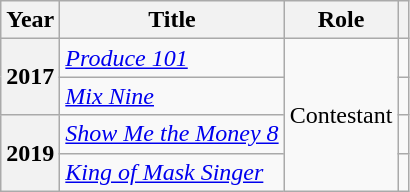<table class="wikitable plainrowheaders">
<tr>
<th scope="col">Year</th>
<th scope="col">Title</th>
<th scope="col">Role</th>
<th scope="col" class="unsortable"></th>
</tr>
<tr>
<th scope="row" rowspan="2">2017</th>
<td><em><a href='#'>Produce 101</a></em></td>
<td rowspan="4">Contestant</td>
<td></td>
</tr>
<tr>
<td><em><a href='#'>Mix Nine</a></em></td>
<td></td>
</tr>
<tr>
<th scope="row" rowspan="2">2019</th>
<td><em><a href='#'>Show Me the Money 8</a></em></td>
<td></td>
</tr>
<tr>
<td><em><a href='#'>King of Mask Singer</a></em></td>
<td></td>
</tr>
</table>
